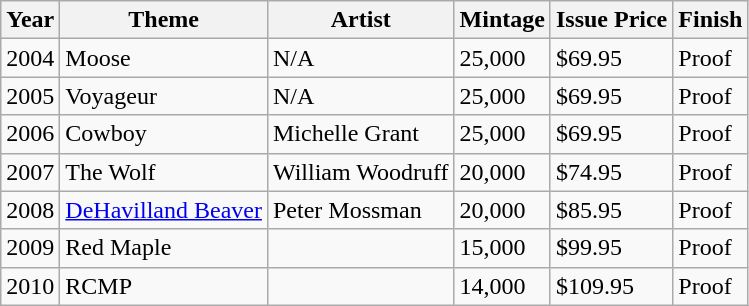<table class="wikitable">
<tr>
<th>Year</th>
<th>Theme</th>
<th>Artist</th>
<th>Mintage</th>
<th>Issue Price</th>
<th>Finish</th>
</tr>
<tr>
<td>2004</td>
<td>Moose</td>
<td>N/A</td>
<td>25,000</td>
<td>$69.95</td>
<td>Proof</td>
</tr>
<tr>
<td>2005</td>
<td>Voyageur</td>
<td>N/A</td>
<td>25,000</td>
<td>$69.95</td>
<td>Proof</td>
</tr>
<tr>
<td>2006</td>
<td>Cowboy</td>
<td>Michelle Grant</td>
<td>25,000</td>
<td>$69.95</td>
<td>Proof</td>
</tr>
<tr>
<td>2007</td>
<td>The Wolf</td>
<td>William Woodruff</td>
<td>20,000</td>
<td>$74.95</td>
<td>Proof</td>
</tr>
<tr>
<td>2008</td>
<td><a href='#'>DeHavilland Beaver</a></td>
<td>Peter Mossman</td>
<td>20,000</td>
<td>$85.95</td>
<td>Proof</td>
</tr>
<tr>
<td>2009</td>
<td>Red Maple</td>
<td></td>
<td>15,000</td>
<td>$99.95</td>
<td>Proof</td>
</tr>
<tr>
<td>2010</td>
<td>RCMP</td>
<td></td>
<td>14,000</td>
<td>$109.95</td>
<td>Proof</td>
</tr>
</table>
